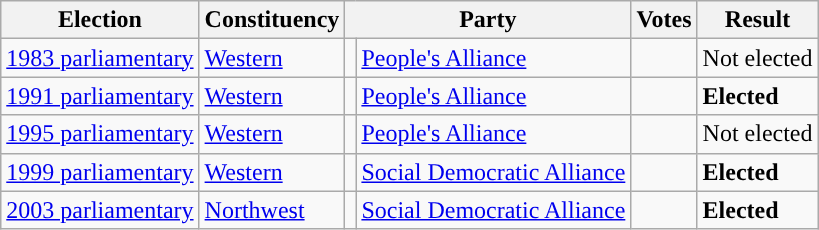<table class="wikitable" style="text-align:left;">
<tr>
<th scope=col>Election</th>
<th scope=col>Constituency</th>
<th scope=col colspan="2">Party</th>
<th scope=col>Votes</th>
<th scope=col>Result</th>
</tr>
<tr>
<td><a href='#'>1983 parliamentary</a></td>
<td><a href='#'>Western</a></td>
<td style="background:"></td>
<td><a href='#'>People's Alliance</a></td>
<td align=right></td>
<td>Not elected</td>
</tr>
<tr>
<td><a href='#'>1991 parliamentary</a></td>
<td><a href='#'>Western</a></td>
<td style="background:"></td>
<td><a href='#'>People's Alliance</a></td>
<td align=right></td>
<td><strong>Elected</strong></td>
</tr>
<tr>
<td><a href='#'>1995 parliamentary</a></td>
<td><a href='#'>Western</a></td>
<td style="background:"></td>
<td><a href='#'>People's Alliance</a></td>
<td align=right></td>
<td>Not elected</td>
</tr>
<tr>
<td><a href='#'>1999 parliamentary</a></td>
<td><a href='#'>Western</a></td>
<td style="background:"></td>
<td><a href='#'>Social Democratic Alliance</a></td>
<td align=right></td>
<td><strong>Elected</strong></td>
</tr>
<tr>
<td><a href='#'>2003 parliamentary</a></td>
<td><a href='#'>Northwest</a></td>
<td style="background:"></td>
<td><a href='#'>Social Democratic Alliance</a></td>
<td align=right></td>
<td><strong>Elected</strong></td>
</tr>
</table>
